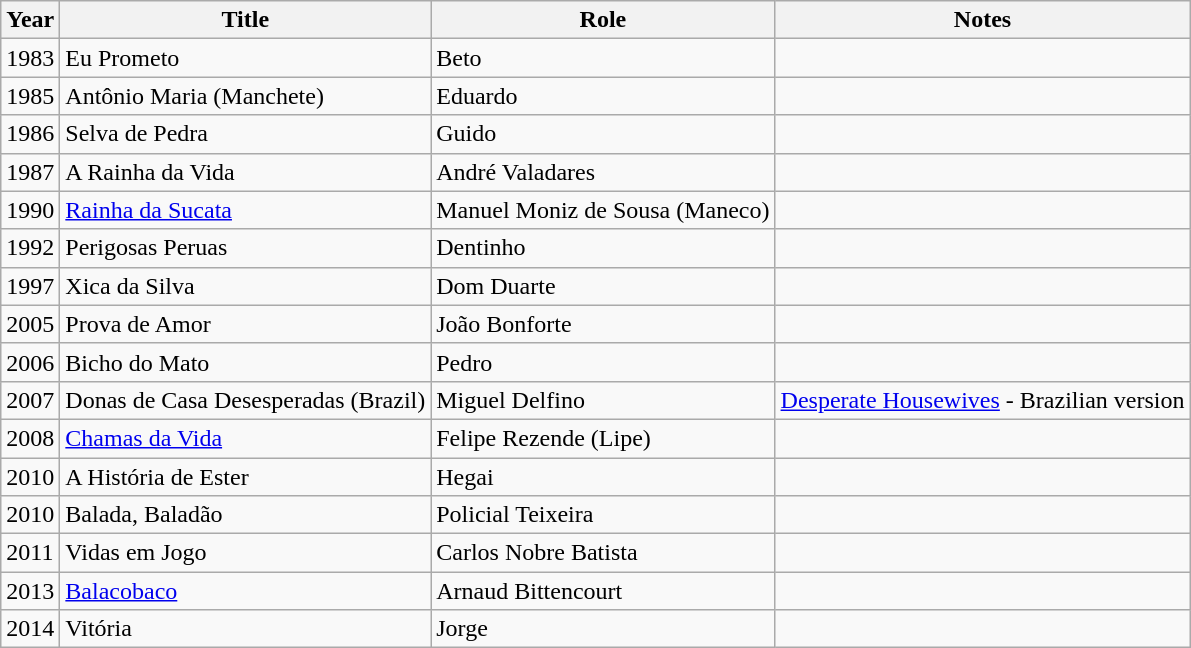<table class="wikitable sortable">
<tr>
<th>Year</th>
<th>Title</th>
<th>Role</th>
<th class="unsortable">Notes</th>
</tr>
<tr>
<td>1983</td>
<td>Eu Prometo</td>
<td>Beto</td>
<td></td>
</tr>
<tr>
<td>1985</td>
<td>Antônio Maria (Manchete)</td>
<td>Eduardo</td>
<td></td>
</tr>
<tr>
<td>1986</td>
<td>Selva de Pedra</td>
<td>Guido</td>
<td></td>
</tr>
<tr>
<td>1987</td>
<td>A Rainha da Vida</td>
<td>André Valadares</td>
<td></td>
</tr>
<tr>
<td>1990</td>
<td><a href='#'>Rainha da Sucata</a></td>
<td>Manuel Moniz de Sousa (Maneco)</td>
<td></td>
</tr>
<tr>
<td>1992</td>
<td>Perigosas Peruas</td>
<td>Dentinho</td>
<td></td>
</tr>
<tr>
<td>1997</td>
<td>Xica da Silva</td>
<td>Dom Duarte</td>
<td></td>
</tr>
<tr>
<td>2005</td>
<td>Prova de Amor</td>
<td>João Bonforte</td>
<td></td>
</tr>
<tr>
<td>2006</td>
<td>Bicho do Mato</td>
<td>Pedro</td>
<td></td>
</tr>
<tr>
<td>2007</td>
<td>Donas de Casa Desesperadas (Brazil)</td>
<td>Miguel Delfino</td>
<td><a href='#'>Desperate Housewives</a> - Brazilian version</td>
</tr>
<tr>
<td>2008</td>
<td><a href='#'>Chamas da Vida</a></td>
<td>Felipe Rezende (Lipe)</td>
<td></td>
</tr>
<tr>
<td>2010</td>
<td A História de Ester (2010)>A História de Ester</td>
<td>Hegai</td>
<td></td>
</tr>
<tr>
<td>2010</td>
<td>Balada, Baladão</td>
<td>Policial Teixeira</td>
<td></td>
</tr>
<tr>
<td>2011</td>
<td Vidas em Jogo (telenovela)>Vidas em Jogo</td>
<td>Carlos Nobre Batista</td>
<td></td>
</tr>
<tr>
<td>2013</td>
<td><a href='#'>Balacobaco</a></td>
<td>Arnaud Bittencourt</td>
<td></td>
</tr>
<tr>
<td>2014</td>
<td Vitória (2014)>Vitória</td>
<td>Jorge</td>
<td></td>
</tr>
</table>
